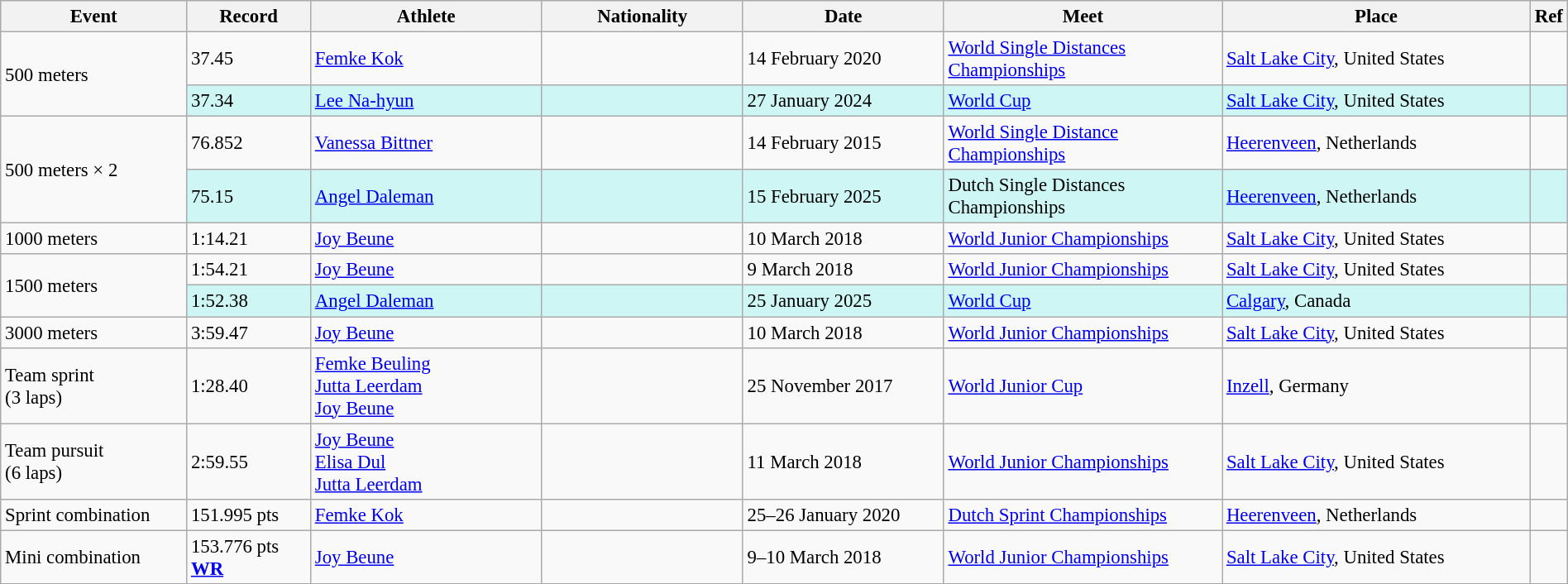<table class="wikitable" style="font-size:95%; width: 100%;">
<tr>
<th style="width: 12%;">Event</th>
<th style="width: 8%;">Record</th>
<th style="width: 15%;">Athlete</th>
<th style="width: 13%;">Nationality</th>
<th style="width: 13%;">Date</th>
<th style="width: 18%;">Meet</th>
<th style="width: 20%;">Place</th>
<th style="width: 1%;">Ref</th>
</tr>
<tr>
<td rowspan=2>500 meters</td>
<td>37.45</td>
<td><a href='#'>Femke Kok</a></td>
<td></td>
<td>14 February 2020</td>
<td><a href='#'>World Single Distances Championships</a></td>
<td><a href='#'>Salt Lake City</a>, United States</td>
<td></td>
</tr>
<tr bgcolor=#CEF6F5>
<td>37.34</td>
<td><a href='#'>Lee Na-hyun</a></td>
<td></td>
<td>27 January 2024</td>
<td><a href='#'>World Cup</a></td>
<td><a href='#'>Salt Lake City</a>, United States</td>
<td></td>
</tr>
<tr>
<td rowspan=2>500 meters × 2</td>
<td>76.852</td>
<td><a href='#'>Vanessa Bittner</a></td>
<td></td>
<td>14 February 2015</td>
<td><a href='#'>World Single Distance Championships</a></td>
<td><a href='#'>Heerenveen</a>, Netherlands</td>
<td></td>
</tr>
<tr bgcolor=#CEF6F5>
<td>75.15</td>
<td><a href='#'>Angel Daleman</a></td>
<td></td>
<td>15 February 2025</td>
<td>Dutch Single Distances Championships</td>
<td><a href='#'>Heerenveen</a>, Netherlands</td>
<td></td>
</tr>
<tr>
<td>1000 meters</td>
<td>1:14.21</td>
<td><a href='#'>Joy Beune</a></td>
<td></td>
<td>10 March 2018</td>
<td><a href='#'>World Junior Championships</a></td>
<td><a href='#'>Salt Lake City</a>, United States</td>
<td></td>
</tr>
<tr>
<td rowspan=2>1500 meters</td>
<td>1:54.21</td>
<td><a href='#'>Joy Beune</a></td>
<td></td>
<td>9 March 2018</td>
<td><a href='#'>World Junior Championships</a></td>
<td><a href='#'>Salt Lake City</a>, United States</td>
<td></td>
</tr>
<tr bgcolor=#CEF6F5>
<td>1:52.38</td>
<td><a href='#'>Angel Daleman</a></td>
<td></td>
<td>25 January 2025</td>
<td><a href='#'>World Cup</a></td>
<td><a href='#'>Calgary</a>, Canada</td>
<td></td>
</tr>
<tr>
<td>3000 meters</td>
<td>3:59.47</td>
<td><a href='#'>Joy Beune</a></td>
<td></td>
<td>10 March 2018</td>
<td><a href='#'>World Junior Championships</a></td>
<td><a href='#'>Salt Lake City</a>, United States</td>
<td></td>
</tr>
<tr>
<td>Team sprint<br>(3 laps)</td>
<td>1:28.40</td>
<td><a href='#'>Femke Beuling</a><br><a href='#'>Jutta Leerdam</a><br><a href='#'>Joy Beune</a></td>
<td></td>
<td>25 November 2017</td>
<td><a href='#'>World Junior Cup</a></td>
<td><a href='#'>Inzell</a>, Germany</td>
<td></td>
</tr>
<tr>
<td>Team pursuit<br>(6 laps)</td>
<td>2:59.55</td>
<td><a href='#'>Joy Beune</a><br><a href='#'>Elisa Dul</a><br><a href='#'>Jutta Leerdam</a></td>
<td></td>
<td>11 March 2018</td>
<td><a href='#'>World Junior Championships</a></td>
<td><a href='#'>Salt Lake City</a>, United States</td>
<td></td>
</tr>
<tr>
<td>Sprint combination</td>
<td>151.995 pts</td>
<td><a href='#'>Femke Kok</a></td>
<td></td>
<td>25–26 January 2020</td>
<td><a href='#'>Dutch Sprint Championships</a></td>
<td><a href='#'>Heerenveen</a>, Netherlands</td>
<td></td>
</tr>
<tr>
<td>Mini combination</td>
<td>153.776 pts <strong><a href='#'>WR</a></strong></td>
<td><a href='#'>Joy Beune</a></td>
<td></td>
<td>9–10 March 2018</td>
<td><a href='#'>World Junior Championships</a></td>
<td><a href='#'>Salt Lake City</a>, United States</td>
<td></td>
</tr>
</table>
